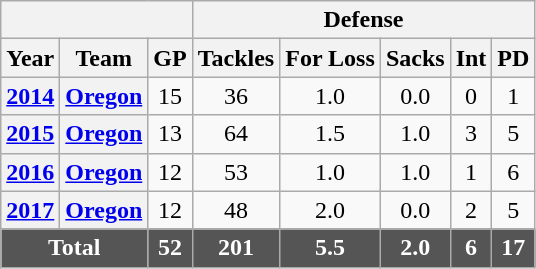<table class="wikitable" style="text-align:center;">
<tr>
<th colspan=3></th>
<th colspan=5>Defense</th>
</tr>
<tr>
<th>Year</th>
<th>Team</th>
<th>GP</th>
<th>Tackles</th>
<th>For Loss</th>
<th>Sacks</th>
<th>Int</th>
<th>PD</th>
</tr>
<tr>
<th><a href='#'>2014</a></th>
<th><a href='#'>Oregon</a></th>
<td>15</td>
<td>36</td>
<td>1.0</td>
<td>0.0</td>
<td>0</td>
<td>1</td>
</tr>
<tr>
<th><a href='#'>2015</a></th>
<th><a href='#'>Oregon</a></th>
<td>13</td>
<td>64</td>
<td>1.5</td>
<td>1.0</td>
<td>3</td>
<td>5</td>
</tr>
<tr>
<th><a href='#'>2016</a></th>
<th><a href='#'>Oregon</a></th>
<td>12</td>
<td>53</td>
<td>1.0</td>
<td>1.0</td>
<td>1</td>
<td>6</td>
</tr>
<tr>
<th><a href='#'>2017</a></th>
<th><a href='#'>Oregon</a></th>
<td>12</td>
<td>48</td>
<td>2.0</td>
<td>0.0</td>
<td>2</td>
<td>5</td>
</tr>
<tr style="background:#555; font-weight:bold; color:white;">
<td colspan=2>Total</td>
<td>52</td>
<td>201</td>
<td>5.5</td>
<td>2.0</td>
<td>6</td>
<td>17</td>
</tr>
</table>
